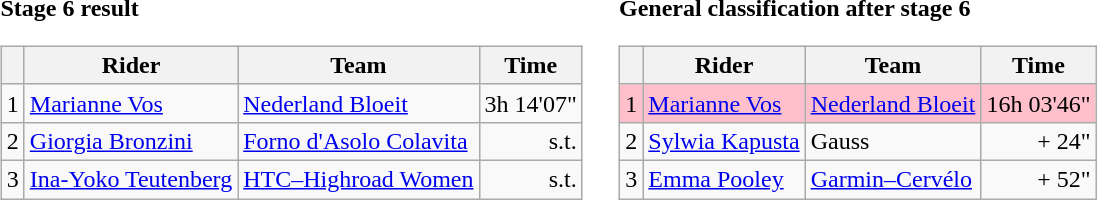<table>
<tr>
<td><strong>Stage 6 result</strong><br><table class="wikitable">
<tr>
<th></th>
<th>Rider</th>
<th>Team</th>
<th>Time</th>
</tr>
<tr>
<td>1</td>
<td> <a href='#'>Marianne Vos</a></td>
<td><a href='#'>Nederland Bloeit</a></td>
<td align=right>3h 14'07"</td>
</tr>
<tr>
<td align=right>2</td>
<td> <a href='#'>Giorgia Bronzini</a></td>
<td><a href='#'>Forno d'Asolo Colavita</a></td>
<td align=right>s.t.</td>
</tr>
<tr>
<td align=right>3</td>
<td> <a href='#'>Ina-Yoko Teutenberg</a></td>
<td><a href='#'>HTC–Highroad Women</a></td>
<td align=right>s.t.</td>
</tr>
</table>
</td>
<td></td>
<td><strong>General classification after stage 6</strong><br><table class="wikitable">
<tr>
<th></th>
<th>Rider</th>
<th>Team</th>
<th>Time</th>
</tr>
<tr bgcolor=#ffc0cb>
<td align=right>1</td>
<td> <a href='#'>Marianne Vos</a></td>
<td><a href='#'>Nederland Bloeit</a></td>
<td align=right>16h 03'46"</td>
</tr>
<tr>
<td align=right>2</td>
<td> <a href='#'>Sylwia Kapusta</a></td>
<td>Gauss</td>
<td align=right>+ 24"</td>
</tr>
<tr>
<td align=right>3</td>
<td> <a href='#'>Emma Pooley</a></td>
<td><a href='#'>Garmin–Cervélo</a></td>
<td align=right>+ 52"</td>
</tr>
</table>
</td>
</tr>
</table>
